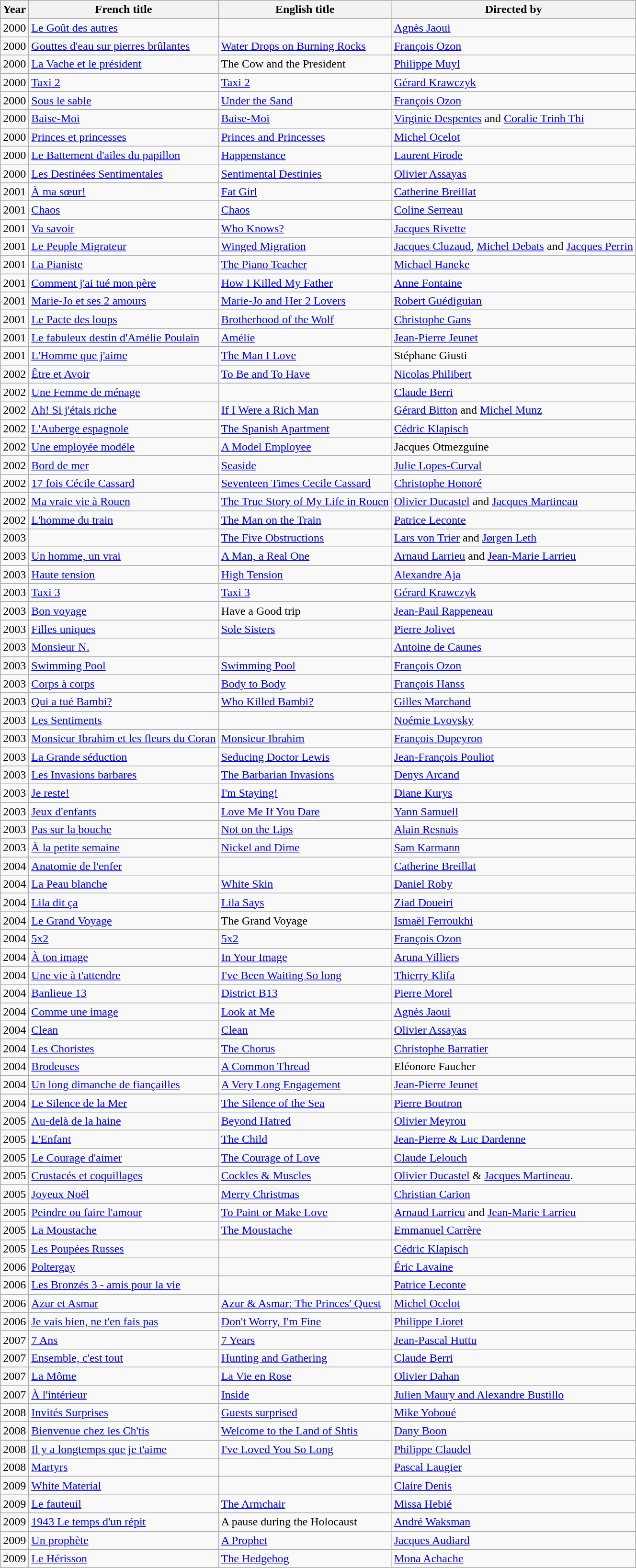<table class="wikitable sortable">
<tr>
<th>Year</th>
<th>French title</th>
<th>English title</th>
<th>Directed by</th>
</tr>
<tr>
<td>2000</td>
<td><a href='#'>Le Goût des autres</a></td>
<td></td>
<td><a href='#'>Agnès Jaoui</a></td>
</tr>
<tr>
<td>2000</td>
<td><a href='#'>Gouttes d'eau sur pierres brûlantes</a></td>
<td><a href='#'>Water Drops on Burning Rocks</a></td>
<td><a href='#'>François Ozon</a></td>
</tr>
<tr>
<td>2000</td>
<td><a href='#'>La Vache et le président</a></td>
<td>The Cow and the President</td>
<td><a href='#'>Philippe Muyl</a></td>
</tr>
<tr>
<td>2000</td>
<td><a href='#'>Taxi 2</a></td>
<td><a href='#'>Taxi 2</a></td>
<td><a href='#'>Gérard Krawczyk</a></td>
</tr>
<tr>
<td>2000</td>
<td><a href='#'>Sous le sable</a></td>
<td><a href='#'>Under the Sand</a></td>
<td><a href='#'>François Ozon</a></td>
</tr>
<tr>
<td>2000</td>
<td><a href='#'>Baise-Moi</a></td>
<td><a href='#'>Baise-Moi</a></td>
<td><a href='#'>Virginie Despentes</a> and <a href='#'>Coralie Trinh Thi</a></td>
</tr>
<tr>
<td>2000</td>
<td><a href='#'>Princes et princesses</a></td>
<td><a href='#'>Princes and Princesses</a></td>
<td><a href='#'>Michel Ocelot</a></td>
</tr>
<tr>
<td>2000</td>
<td><a href='#'>Le Battement d'ailes du papillon</a></td>
<td><a href='#'>Happenstance</a></td>
<td><a href='#'>Laurent Firode</a></td>
</tr>
<tr>
<td>2000</td>
<td><a href='#'>Les Destinées Sentimentales</a></td>
<td><a href='#'>Sentimental Destinies</a></td>
<td><a href='#'>Olivier Assayas</a></td>
</tr>
<tr>
<td>2001</td>
<td><a href='#'>À ma sœur!</a></td>
<td><a href='#'>Fat Girl</a></td>
<td><a href='#'>Catherine Breillat</a></td>
</tr>
<tr>
<td>2001</td>
<td><a href='#'>Chaos</a></td>
<td><a href='#'>Chaos</a></td>
<td><a href='#'>Coline Serreau</a></td>
</tr>
<tr>
<td>2001</td>
<td><a href='#'>Va savoir</a></td>
<td><a href='#'>Who Knows?</a></td>
<td><a href='#'>Jacques Rivette</a></td>
</tr>
<tr>
<td>2001</td>
<td><a href='#'>Le Peuple Migrateur</a></td>
<td><a href='#'>Winged Migration</a></td>
<td><a href='#'>Jacques Cluzaud</a>, <a href='#'>Michel Debats</a> and <a href='#'>Jacques Perrin</a></td>
</tr>
<tr>
<td>2001</td>
<td><a href='#'>La Pianiste</a></td>
<td><a href='#'>The Piano Teacher</a></td>
<td><a href='#'>Michael Haneke</a></td>
</tr>
<tr>
<td>2001</td>
<td><a href='#'>Comment j'ai tué mon père</a></td>
<td><a href='#'>How I Killed My Father</a></td>
<td><a href='#'>Anne Fontaine</a></td>
</tr>
<tr>
<td>2001</td>
<td><a href='#'>Marie-Jo et ses 2 amours</a></td>
<td><a href='#'>Marie-Jo and Her 2 Lovers</a></td>
<td><a href='#'>Robert Guédiguian</a></td>
</tr>
<tr>
<td>2001</td>
<td><a href='#'>Le Pacte des loups</a></td>
<td><a href='#'>Brotherhood of the Wolf</a></td>
<td><a href='#'>Christophe Gans</a></td>
</tr>
<tr>
<td>2001</td>
<td><a href='#'>Le fabuleux destin d'Amélie Poulain</a></td>
<td><a href='#'>Amélie</a></td>
<td><a href='#'>Jean-Pierre Jeunet</a></td>
</tr>
<tr>
<td>2001</td>
<td><a href='#'>L'Homme que j'aime</a></td>
<td><a href='#'>The Man I Love</a></td>
<td>Stéphane Giusti</td>
</tr>
<tr>
<td>2002</td>
<td><a href='#'>Être et Avoir</a></td>
<td><a href='#'>To Be and To Have</a></td>
<td><a href='#'>Nicolas Philibert</a></td>
</tr>
<tr>
<td>2002</td>
<td><a href='#'>Une Femme de ménage</a></td>
<td></td>
<td><a href='#'>Claude Berri</a></td>
</tr>
<tr>
<td>2002</td>
<td><a href='#'>Ah! Si j'étais riche</a></td>
<td><a href='#'>If I Were a Rich Man</a></td>
<td><a href='#'>Gérard Bitton</a> and <a href='#'>Michel Munz</a></td>
</tr>
<tr>
<td>2002</td>
<td><a href='#'>L'Auberge espagnole</a></td>
<td><a href='#'>The Spanish Apartment</a></td>
<td><a href='#'>Cédric Klapisch</a></td>
</tr>
<tr>
<td>2002</td>
<td><a href='#'>Une employée modéle</a></td>
<td><a href='#'>A Model Employee</a></td>
<td>Jacques Otmezguine</td>
</tr>
<tr>
<td>2002</td>
<td><a href='#'>Bord de mer</a></td>
<td><a href='#'>Seaside</a></td>
<td><a href='#'>Julie Lopes-Curval</a></td>
</tr>
<tr>
<td>2002</td>
<td><a href='#'>17 fois Cécile Cassard</a></td>
<td><a href='#'>Seventeen Times Cecile Cassard</a></td>
<td><a href='#'>Christophe Honoré</a></td>
</tr>
<tr>
<td>2002</td>
<td><a href='#'>Ma vraie vie à Rouen</a></td>
<td><a href='#'>The True Story of My Life in Rouen</a></td>
<td><a href='#'>Olivier Ducastel</a> and <a href='#'>Jacques Martineau</a></td>
</tr>
<tr>
<td>2002</td>
<td><a href='#'>L'homme du train</a></td>
<td><a href='#'>The Man on the Train</a></td>
<td><a href='#'>Patrice Leconte</a></td>
</tr>
<tr>
<td>2003</td>
<td></td>
<td><a href='#'>The Five Obstructions</a></td>
<td><a href='#'>Lars von Trier</a> and <a href='#'>Jørgen Leth</a></td>
</tr>
<tr>
<td>2003</td>
<td><a href='#'>Un homme, un vrai</a></td>
<td><a href='#'>A Man, a Real One</a></td>
<td><a href='#'>Arnaud Larrieu</a> and <a href='#'>Jean-Marie Larrieu</a></td>
</tr>
<tr>
<td>2003</td>
<td><a href='#'>Haute tension</a></td>
<td><a href='#'>High Tension</a></td>
<td><a href='#'>Alexandre Aja</a></td>
</tr>
<tr>
<td>2003</td>
<td><a href='#'>Taxi 3</a></td>
<td><a href='#'>Taxi 3</a></td>
<td><a href='#'>Gérard Krawczyk</a></td>
</tr>
<tr>
<td>2003</td>
<td><a href='#'>Bon voyage</a></td>
<td>Have a Good trip</td>
<td><a href='#'>Jean-Paul Rappeneau</a></td>
</tr>
<tr>
<td>2003</td>
<td><a href='#'>Filles uniques</a></td>
<td><a href='#'>Sole Sisters</a></td>
<td><a href='#'>Pierre Jolivet</a></td>
</tr>
<tr>
<td>2003</td>
<td><a href='#'>Monsieur N.</a></td>
<td></td>
<td><a href='#'>Antoine de Caunes</a></td>
</tr>
<tr>
<td>2003</td>
<td><a href='#'>Swimming Pool</a></td>
<td><a href='#'>Swimming Pool</a></td>
<td><a href='#'>François Ozon</a></td>
</tr>
<tr>
<td>2003</td>
<td><a href='#'>Corps à corps</a></td>
<td><a href='#'>Body to Body</a></td>
<td><a href='#'>François Hanss</a></td>
</tr>
<tr>
<td>2003</td>
<td><a href='#'>Qui a tué Bambi?</a></td>
<td><a href='#'>Who Killed Bambi?</a></td>
<td><a href='#'>Gilles Marchand</a></td>
</tr>
<tr>
<td>2003</td>
<td><a href='#'>Les Sentiments</a></td>
<td></td>
<td><a href='#'>Noémie Lvovsky</a></td>
</tr>
<tr>
<td>2003</td>
<td><a href='#'>Monsieur Ibrahim et les fleurs du Coran</a></td>
<td><a href='#'>Monsieur Ibrahim</a></td>
<td><a href='#'>François Dupeyron</a></td>
</tr>
<tr>
<td>2003</td>
<td><a href='#'>La Grande séduction</a></td>
<td><a href='#'>Seducing Doctor Lewis</a></td>
<td><a href='#'>Jean-François Pouliot</a></td>
</tr>
<tr>
<td>2003</td>
<td><a href='#'>Les Invasions barbares</a></td>
<td><a href='#'>The Barbarian Invasions</a></td>
<td><a href='#'>Denys Arcand</a></td>
</tr>
<tr>
<td>2003</td>
<td><a href='#'>Je reste!</a></td>
<td><a href='#'>I'm Staying!</a></td>
<td><a href='#'>Diane Kurys</a></td>
</tr>
<tr>
<td>2003</td>
<td><a href='#'>Jeux d'enfants</a></td>
<td><a href='#'>Love Me If You Dare</a></td>
<td><a href='#'>Yann Samuell</a></td>
</tr>
<tr>
<td>2003</td>
<td><a href='#'>Pas sur la bouche</a></td>
<td><a href='#'>Not on the Lips</a></td>
<td><a href='#'>Alain Resnais</a></td>
</tr>
<tr>
<td>2003</td>
<td><a href='#'>À la petite semaine</a></td>
<td><a href='#'>Nickel and Dime</a></td>
<td><a href='#'>Sam Karmann</a></td>
</tr>
<tr>
<td>2004</td>
<td><a href='#'>Anatomie de l'enfer</a></td>
<td></td>
<td><a href='#'>Catherine Breillat</a></td>
</tr>
<tr>
<td>2004</td>
<td><a href='#'>La Peau blanche</a></td>
<td><a href='#'>White Skin</a></td>
<td><a href='#'>Daniel Roby</a></td>
</tr>
<tr>
<td>2004</td>
<td><a href='#'>Lila dit ça</a></td>
<td><a href='#'>Lila Says</a></td>
<td><a href='#'>Ziad Doueiri</a></td>
</tr>
<tr>
<td>2004</td>
<td><a href='#'>Le Grand Voyage</a></td>
<td>The Grand Voyage</td>
<td><a href='#'>Ismaël Ferroukhi</a></td>
</tr>
<tr>
<td>2004</td>
<td><a href='#'>5x2</a></td>
<td><a href='#'>5x2</a></td>
<td><a href='#'>François Ozon</a></td>
</tr>
<tr>
<td>2004</td>
<td><a href='#'>À ton image</a></td>
<td><a href='#'>In Your Image</a></td>
<td><a href='#'>Aruna Villiers</a></td>
</tr>
<tr>
<td>2004</td>
<td><a href='#'>Une vie à t'attendre</a></td>
<td><a href='#'>I've Been Waiting So long</a></td>
<td><a href='#'>Thierry Klifa</a></td>
</tr>
<tr>
<td>2004</td>
<td><a href='#'>Banlieue 13</a></td>
<td><a href='#'>District B13</a></td>
<td><a href='#'>Pierre Morel</a></td>
</tr>
<tr>
<td>2004</td>
<td><a href='#'>Comme une image</a></td>
<td><a href='#'>Look at Me</a></td>
<td><a href='#'>Agnès Jaoui</a></td>
</tr>
<tr>
<td>2004</td>
<td><a href='#'>Clean</a></td>
<td><a href='#'>Clean</a></td>
<td><a href='#'>Olivier Assayas</a></td>
</tr>
<tr>
<td>2004</td>
<td><a href='#'>Les Choristes</a></td>
<td><a href='#'>The Chorus</a></td>
<td><a href='#'>Christophe Barratier</a></td>
</tr>
<tr>
<td>2004</td>
<td><a href='#'>Brodeuses</a></td>
<td><a href='#'>A Common Thread</a></td>
<td>Eléonore Faucher</td>
</tr>
<tr>
<td>2004</td>
<td><a href='#'>Un long dimanche de fiançailles</a></td>
<td><a href='#'>A Very Long Engagement</a></td>
<td><a href='#'>Jean-Pierre Jeunet</a></td>
</tr>
<tr>
</tr>
<tr>
<td>2004</td>
<td><a href='#'>Le Silence de la Mer</a></td>
<td><a href='#'>The Silence of the Sea</a></td>
<td><a href='#'>Pierre Boutron</a></td>
</tr>
<tr>
<td>2005</td>
<td><a href='#'>Au-delà de la haine</a></td>
<td><a href='#'>Beyond Hatred</a></td>
<td><a href='#'>Olivier Meyrou</a></td>
</tr>
<tr>
<td>2005</td>
<td><a href='#'>L'Enfant</a></td>
<td><a href='#'>The Child</a></td>
<td><a href='#'>Jean-Pierre & Luc Dardenne</a></td>
</tr>
<tr>
<td>2005</td>
<td><a href='#'>Le Courage d'aimer</a></td>
<td><a href='#'>The Courage of Love</a></td>
<td><a href='#'>Claude Lelouch</a></td>
</tr>
<tr>
<td>2005</td>
<td><a href='#'>Crustacés et coquillages</a></td>
<td><a href='#'>Cockles & Muscles</a></td>
<td><a href='#'>Olivier Ducastel</a> & <a href='#'>Jacques Martineau</a>.</td>
</tr>
<tr>
<td>2005</td>
<td><a href='#'>Joyeux Noël</a></td>
<td><a href='#'>Merry Christmas</a></td>
<td><a href='#'>Christian Carion</a></td>
</tr>
<tr>
<td>2005</td>
<td><a href='#'>Peindre ou faire l'amour</a></td>
<td><a href='#'>To Paint or Make Love</a></td>
<td><a href='#'>Arnaud Larrieu</a> and <a href='#'>Jean-Marie Larrieu</a></td>
</tr>
<tr>
<td>2005</td>
<td><a href='#'>La Moustache</a></td>
<td><a href='#'>The Moustache</a></td>
<td><a href='#'>Emmanuel Carrère</a></td>
</tr>
<tr>
<td>2005</td>
<td><a href='#'>Les Poupées Russes</a></td>
<td></td>
<td><a href='#'>Cédric Klapisch</a></td>
</tr>
<tr>
<td>2006</td>
<td><a href='#'>Poltergay</a></td>
<td></td>
<td><a href='#'>Éric Lavaine</a></td>
</tr>
<tr>
<td>2006</td>
<td><a href='#'>Les Bronzés 3 - amis pour la vie</a></td>
<td></td>
<td><a href='#'>Patrice Leconte</a></td>
</tr>
<tr>
<td>2006</td>
<td><a href='#'>Azur et Asmar</a></td>
<td><a href='#'>Azur & Asmar: The Princes' Quest</a></td>
<td><a href='#'>Michel Ocelot</a></td>
</tr>
<tr>
<td>2006</td>
<td><a href='#'>Je vais bien, ne t'en fais pas</a></td>
<td><a href='#'>Don't Worry, I'm Fine</a></td>
<td><a href='#'>Philippe Lioret</a></td>
</tr>
<tr>
<td>2007</td>
<td><a href='#'>7 Ans</a></td>
<td><a href='#'>7 Years</a></td>
<td><a href='#'>Jean-Pascal Huttu</a></td>
</tr>
<tr>
<td>2007</td>
<td><a href='#'>Ensemble, c'est tout</a></td>
<td><a href='#'>Hunting and Gathering</a></td>
<td><a href='#'>Claude Berri</a></td>
</tr>
<tr>
<td>2007</td>
<td><a href='#'>La Môme</a></td>
<td><a href='#'>La Vie en Rose</a></td>
<td><a href='#'>Olivier Dahan</a></td>
</tr>
<tr>
<td>2007</td>
<td><a href='#'>À l'intérieur</a></td>
<td><a href='#'>Inside</a></td>
<td><a href='#'>Julien Maury and Alexandre Bustillo</a></td>
</tr>
<tr>
<td>2008</td>
<td><a href='#'>Invités Surprises</a></td>
<td><a href='#'>Guests surprised</a></td>
<td><a href='#'>Mike Yoboué</a></td>
</tr>
<tr>
<td>2008</td>
<td><a href='#'>Bienvenue chez les Ch'tis</a></td>
<td><a href='#'>Welcome to the Land of Shtis</a></td>
<td><a href='#'>Dany Boon</a></td>
</tr>
<tr>
<td>2008</td>
<td><a href='#'>Il y a longtemps que je t'aime</a></td>
<td><a href='#'>I've Loved You So Long</a></td>
<td><a href='#'>Philippe Claudel</a></td>
</tr>
<tr>
<td>2008</td>
<td><a href='#'>Martyrs</a></td>
<td></td>
<td><a href='#'>Pascal Laugier</a></td>
</tr>
<tr>
<td>2009</td>
<td><a href='#'>White Material</a></td>
<td></td>
<td><a href='#'>Claire Denis</a></td>
</tr>
<tr>
<td>2009</td>
<td><a href='#'>Le fauteuil</a></td>
<td><a href='#'>The Armchair</a></td>
<td><a href='#'>Missa Hebié</a></td>
</tr>
<tr>
<td>2009</td>
<td><a href='#'>1943 Le temps d'un répit</a></td>
<td>A pause during the Holocaust</td>
<td><a href='#'>André Waksman</a></td>
</tr>
<tr>
<td>2009</td>
<td><a href='#'>Un prophète</a></td>
<td><a href='#'>A Prophet</a></td>
<td><a href='#'>Jacques Audiard</a></td>
</tr>
<tr>
<td>2009</td>
<td><a href='#'>Le Hérisson</a></td>
<td><a href='#'>The Hedgehog</a></td>
<td><a href='#'>Mona Achache</a></td>
</tr>
</table>
